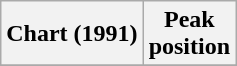<table class="wikitable sortable plainrowheaders">
<tr>
<th scope="col">Chart (1991)</th>
<th scope="col">Peak<br> position</th>
</tr>
<tr>
</tr>
</table>
